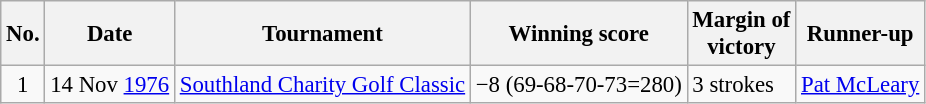<table class="wikitable" style="font-size:95%;">
<tr>
<th>No.</th>
<th>Date</th>
<th>Tournament</th>
<th>Winning score</th>
<th>Margin of<br>victory</th>
<th>Runner-up</th>
</tr>
<tr>
<td align=center>1</td>
<td align=right>14 Nov <a href='#'>1976</a></td>
<td><a href='#'>Southland Charity Golf Classic</a></td>
<td>−8 (69-68-70-73=280)</td>
<td>3 strokes</td>
<td> <a href='#'>Pat McLeary</a></td>
</tr>
</table>
